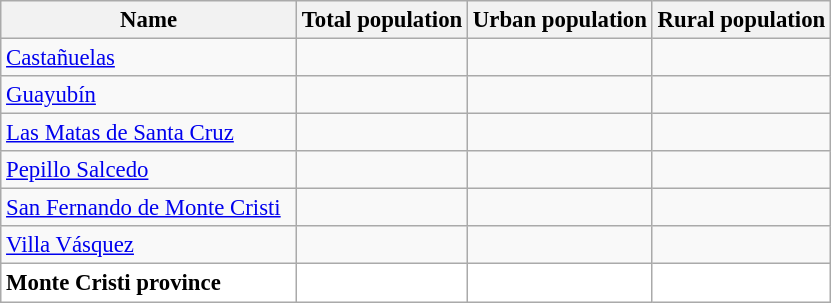<table class="wikitable sortable" style="text-align:right; font-size:95%;">
<tr>
<th width="190px">Name</th>
<th>Total population</th>
<th>Urban population</th>
<th>Rural population</th>
</tr>
<tr>
<td align="left"><a href='#'>Castañuelas</a></td>
<td></td>
<td></td>
<td></td>
</tr>
<tr>
<td align="left"><a href='#'>Guayubín</a></td>
<td></td>
<td></td>
<td></td>
</tr>
<tr>
<td align="left"><a href='#'>Las Matas de Santa Cruz</a></td>
<td></td>
<td></td>
<td></td>
</tr>
<tr>
<td align="left"><a href='#'>Pepillo Salcedo</a></td>
<td></td>
<td></td>
<td></td>
</tr>
<tr>
<td align="left"><a href='#'>San Fernando de Monte Cristi</a></td>
<td></td>
<td></td>
<td></td>
</tr>
<tr>
<td align="left"><a href='#'>Villa Vásquez</a></td>
<td></td>
<td></td>
<td></td>
</tr>
<tr style="background:white">
<td align="left"><strong>Monte Cristi province</strong></td>
<td></td>
<td></td>
<td></td>
</tr>
</table>
